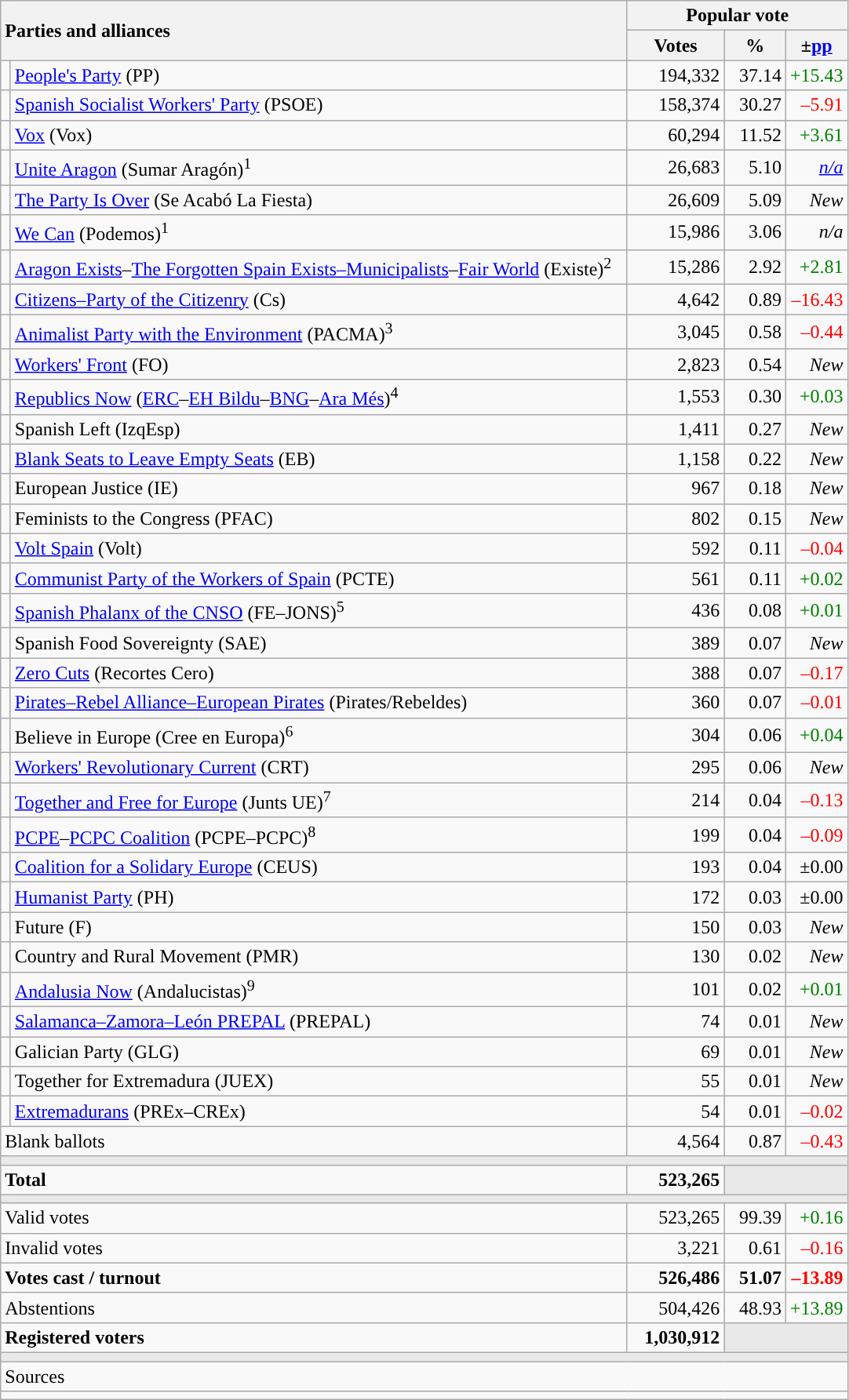<table class="wikitable" style="text-align:right;">
<tr>
<th style="text-align:left;" rowspan="2" colspan="2" width="525">Parties and alliances</th>
<th colspan="3">Popular vote</th>
</tr>
<tr bgcolor="#E9E9E9" align="center">
<th width="75">Votes</th>
<th width="45">%</th>
<th width="45">±<a href='#'>pp</a></th>
</tr>
<tr>
<td width="1" style="color:inherit;background:"></td>
<td align="left"><a href='#'>People's Party</a> (PP)</td>
<td>194,332</td>
<td>37.14</td>
<td style="color:green;">+15.43</td>
</tr>
<tr>
<td style="color:inherit;background:"></td>
<td align="left"><a href='#'>Spanish Socialist Workers' Party</a> (PSOE)</td>
<td>158,374</td>
<td>30.27</td>
<td style="color:red;">–5.91</td>
</tr>
<tr>
<td style="color:inherit;background:"></td>
<td align="left"><a href='#'>Vox</a> (Vox)</td>
<td>60,294</td>
<td>11.52</td>
<td style="color:green;">+3.61</td>
</tr>
<tr>
<td style="color:inherit;background:"></td>
<td align="left"><a href='#'>Unite Aragon</a> (Sumar Aragón)<sup>1</sup></td>
<td>26,683</td>
<td>5.10</td>
<td><em><a href='#'>n/a</a></em></td>
</tr>
<tr>
<td style="color:inherit;background:"></td>
<td align="left"><a href='#'>The Party Is Over</a> (Se Acabó La Fiesta)</td>
<td>26,609</td>
<td>5.09</td>
<td><em>New</em></td>
</tr>
<tr>
<td style="color:inherit;background:"></td>
<td align="left"><a href='#'>We Can</a> (Podemos)<sup>1</sup></td>
<td>15,986</td>
<td>3.06</td>
<td><em>n/a</em></td>
</tr>
<tr>
<td style="color:inherit;background:"></td>
<td align="left"><a href='#'>Aragon Exists</a>–<a href='#'>The Forgotten Spain Exists–Municipalists</a>–<a href='#'>Fair World</a> (Existe)<sup>2</sup></td>
<td>15,286</td>
<td>2.92</td>
<td style="color:green;">+2.81</td>
</tr>
<tr>
<td style="color:inherit;background:"></td>
<td align="left"><a href='#'>Citizens–Party of the Citizenry</a> (Cs)</td>
<td>4,642</td>
<td>0.89</td>
<td style="color:red;">–16.43</td>
</tr>
<tr>
<td style="color:inherit;background:"></td>
<td align="left"><a href='#'>Animalist Party with the Environment</a> (PACMA)<sup>3</sup></td>
<td>3,045</td>
<td>0.58</td>
<td style="color:red;">–0.44</td>
</tr>
<tr>
<td style="color:inherit;background:"></td>
<td align="left"><a href='#'>Workers' Front</a> (FO)</td>
<td>2,823</td>
<td>0.54</td>
<td><em>New</em></td>
</tr>
<tr>
<td style="color:inherit;background:"></td>
<td align="left"><a href='#'>Republics Now</a> (<a href='#'>ERC</a>–<a href='#'>EH Bildu</a>–<a href='#'>BNG</a>–<a href='#'>Ara Més</a>)<sup>4</sup></td>
<td>1,553</td>
<td>0.30</td>
<td style="color:green;">+0.03</td>
</tr>
<tr>
<td style="color:inherit;background:"></td>
<td align="left">Spanish Left (IzqEsp)</td>
<td>1,411</td>
<td>0.27</td>
<td><em>New</em></td>
</tr>
<tr>
<td style="color:inherit;background:"></td>
<td align="left"><a href='#'>Blank Seats to Leave Empty Seats</a> (EB)</td>
<td>1,158</td>
<td>0.22</td>
<td><em>New</em></td>
</tr>
<tr>
<td style="color:inherit;background:"></td>
<td align="left">European Justice (IE)</td>
<td>967</td>
<td>0.18</td>
<td><em>New</em></td>
</tr>
<tr>
<td style="color:inherit;background:"></td>
<td align="left">Feminists to the Congress (PFAC)</td>
<td>802</td>
<td>0.15</td>
<td><em>New</em></td>
</tr>
<tr>
<td style="color:inherit;background:"></td>
<td align="left"><a href='#'>Volt Spain</a> (Volt)</td>
<td>592</td>
<td>0.11</td>
<td style="color:red;">–0.04</td>
</tr>
<tr>
<td style="color:inherit;background:"></td>
<td align="left"><a href='#'>Communist Party of the Workers of Spain</a> (PCTE)</td>
<td>561</td>
<td>0.11</td>
<td style="color:green;">+0.02</td>
</tr>
<tr>
<td style="color:inherit;background:"></td>
<td align="left"><a href='#'>Spanish Phalanx of the CNSO</a> (FE–JONS)<sup>5</sup></td>
<td>436</td>
<td>0.08</td>
<td style="color:green;">+0.01</td>
</tr>
<tr>
<td style="color:inherit;background:"></td>
<td align="left">Spanish Food Sovereignty (SAE)</td>
<td>389</td>
<td>0.07</td>
<td><em>New</em></td>
</tr>
<tr>
<td style="color:inherit;background:"></td>
<td align="left"><a href='#'>Zero Cuts</a> (Recortes Cero)</td>
<td>388</td>
<td>0.07</td>
<td style="color:red;">–0.17</td>
</tr>
<tr>
<td style="color:inherit;background:"></td>
<td align="left"><a href='#'>Pirates–Rebel Alliance–European Pirates</a> (Pirates/Rebeldes)</td>
<td>360</td>
<td>0.07</td>
<td style="color:red;">–0.01</td>
</tr>
<tr>
<td style="color:inherit;background:"></td>
<td align="left">Believe in Europe (Cree en Europa)<sup>6</sup></td>
<td>304</td>
<td>0.06</td>
<td style="color:green;">+0.04</td>
</tr>
<tr>
<td style="color:inherit;background:"></td>
<td align="left"><a href='#'>Workers' Revolutionary Current</a> (CRT)</td>
<td>295</td>
<td>0.06</td>
<td><em>New</em></td>
</tr>
<tr>
<td style="color:inherit;background:"></td>
<td align="left"><a href='#'>Together and Free for Europe</a> (Junts UE)<sup>7</sup></td>
<td>214</td>
<td>0.04</td>
<td style="color:red;">–0.13</td>
</tr>
<tr>
<td style="color:inherit;background:"></td>
<td align="left"><a href='#'>PCPE</a>–<a href='#'>PCPC Coalition</a> (PCPE–PCPC)<sup>8</sup></td>
<td>199</td>
<td>0.04</td>
<td style="color:red;">–0.09</td>
</tr>
<tr>
<td style="color:inherit;background:"></td>
<td align="left"><a href='#'>Coalition for a Solidary Europe</a> (CEUS)</td>
<td>193</td>
<td>0.04</td>
<td>±0.00</td>
</tr>
<tr>
<td style="color:inherit;background:"></td>
<td align="left"><a href='#'>Humanist Party</a> (PH)</td>
<td>172</td>
<td>0.03</td>
<td>±0.00</td>
</tr>
<tr>
<td style="color:inherit;background:"></td>
<td align="left">Future (F)</td>
<td>150</td>
<td>0.03</td>
<td><em>New</em></td>
</tr>
<tr>
<td style="color:inherit;background:"></td>
<td align="left">Country and Rural Movement (PMR)</td>
<td>130</td>
<td>0.02</td>
<td><em>New</em></td>
</tr>
<tr>
<td style="color:inherit;background:"></td>
<td align="left"><a href='#'>Andalusia Now</a> (Andalucistas)<sup>9</sup></td>
<td>101</td>
<td>0.02</td>
<td style="color:green;">+0.01</td>
</tr>
<tr>
<td style="color:inherit;background:"></td>
<td align="left"><a href='#'>Salamanca–Zamora–León PREPAL</a> (PREPAL)</td>
<td>74</td>
<td>0.01</td>
<td><em>New</em></td>
</tr>
<tr>
<td style="color:inherit;background:"></td>
<td align="left">Galician Party (GLG)</td>
<td>69</td>
<td>0.01</td>
<td><em>New</em></td>
</tr>
<tr>
<td style="color:inherit;background:"></td>
<td align="left">Together for Extremadura (JUEX)</td>
<td>55</td>
<td>0.01</td>
<td><em>New</em></td>
</tr>
<tr>
<td style="color:inherit;background:"></td>
<td align="left"><a href='#'>Extremadurans</a> (PREx–CREx)</td>
<td>54</td>
<td>0.01</td>
<td style="color:red;">–0.02</td>
</tr>
<tr>
<td align="left" colspan="2">Blank ballots</td>
<td>4,564</td>
<td>0.87</td>
<td style="color:red;">–0.43</td>
</tr>
<tr>
<td colspan="5" bgcolor="#E9E9E9"></td>
</tr>
<tr style="font-weight:bold;">
<td align="left" colspan="2">Total</td>
<td>523,265</td>
<td bgcolor="#E9E9E9" colspan="2"></td>
</tr>
<tr>
<td colspan="5" bgcolor="#E9E9E9"></td>
</tr>
<tr>
<td align="left" colspan="2">Valid votes</td>
<td>523,265</td>
<td>99.39</td>
<td style="color:green;">+0.16</td>
</tr>
<tr>
<td align="left" colspan="2">Invalid votes</td>
<td>3,221</td>
<td>0.61</td>
<td style="color:red;">–0.16</td>
</tr>
<tr style="font-weight:bold;">
<td align="left" colspan="2">Votes cast / turnout</td>
<td>526,486</td>
<td>51.07</td>
<td style="color:red;">–13.89</td>
</tr>
<tr>
<td align="left" colspan="2">Abstentions</td>
<td>504,426</td>
<td>48.93</td>
<td style="color:green;">+13.89</td>
</tr>
<tr style="font-weight:bold;">
<td align="left" colspan="2">Registered voters</td>
<td>1,030,912</td>
<td bgcolor="#E9E9E9" colspan="2"></td>
</tr>
<tr>
<td colspan="5" bgcolor="#E9E9E9"></td>
</tr>
<tr>
<td align="left" colspan="5">Sources</td>
</tr>
<tr>
<td colspan="5" style="text-align:left; max-width:790px;"></td>
</tr>
</table>
